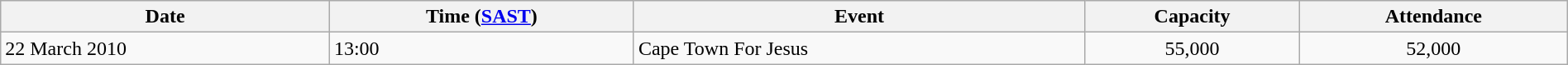<table class="wikitable"  style="text-align:left; width:100%;">
<tr>
<th>Date</th>
<th>Time (<a href='#'>SAST</a>)</th>
<th>Event</th>
<th>Capacity</th>
<th>Attendance</th>
</tr>
<tr>
<td>22 March 2010</td>
<td>13:00</td>
<td>Cape Town For Jesus</td>
<td style="text-align:center;">55,000</td>
<td style="text-align:center;">52,000</td>
</tr>
</table>
